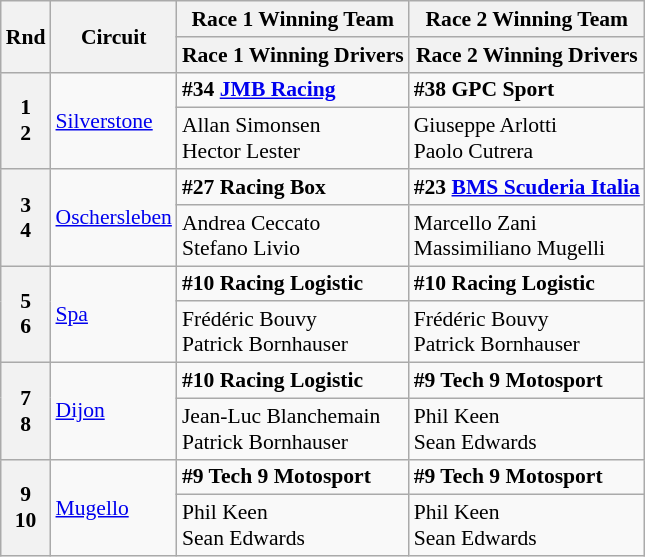<table class="wikitable" style="font-size: 90%;">
<tr>
<th rowspan=2>Rnd</th>
<th rowspan=2>Circuit</th>
<th>Race 1 Winning Team</th>
<th>Race 2 Winning Team</th>
</tr>
<tr>
<th>Race 1 Winning Drivers</th>
<th>Race 2 Winning Drivers</th>
</tr>
<tr>
<th rowspan=2>1<br>2</th>
<td rowspan=2><a href='#'>Silverstone</a></td>
<td><strong> #34 <a href='#'>JMB Racing</a></strong></td>
<td><strong> #38 GPC Sport</strong></td>
</tr>
<tr>
<td> Allan Simonsen<br> Hector Lester</td>
<td> Giuseppe Arlotti<br> Paolo Cutrera</td>
</tr>
<tr>
<th rowspan=2>3<br>4</th>
<td rowspan=2><a href='#'>Oschersleben</a></td>
<td><strong> #27 Racing Box</strong></td>
<td><strong> #23 <a href='#'>BMS Scuderia Italia</a></strong></td>
</tr>
<tr>
<td> Andrea Ceccato<br> Stefano Livio</td>
<td> Marcello Zani<br> Massimiliano Mugelli</td>
</tr>
<tr>
<th rowspan=2>5<br>6</th>
<td rowspan=2><a href='#'>Spa</a></td>
<td><strong> #10 Racing Logistic</strong></td>
<td><strong> #10 Racing Logistic</strong></td>
</tr>
<tr>
<td> Frédéric Bouvy<br> Patrick Bornhauser</td>
<td> Frédéric Bouvy<br> Patrick Bornhauser</td>
</tr>
<tr>
<th rowspan=2>7<br>8</th>
<td rowspan=2><a href='#'>Dijon</a></td>
<td><strong> #10 Racing Logistic</strong></td>
<td><strong> #9 Tech 9 Motosport</strong></td>
</tr>
<tr>
<td> Jean-Luc Blanchemain<br> Patrick Bornhauser</td>
<td> Phil Keen<br> Sean Edwards</td>
</tr>
<tr>
<th rowspan=2>9<br>10</th>
<td rowspan=2><a href='#'>Mugello</a></td>
<td><strong> #9 Tech 9 Motosport</strong></td>
<td><strong> #9 Tech 9 Motosport</strong></td>
</tr>
<tr>
<td> Phil Keen<br> Sean Edwards</td>
<td> Phil Keen<br> Sean Edwards</td>
</tr>
</table>
